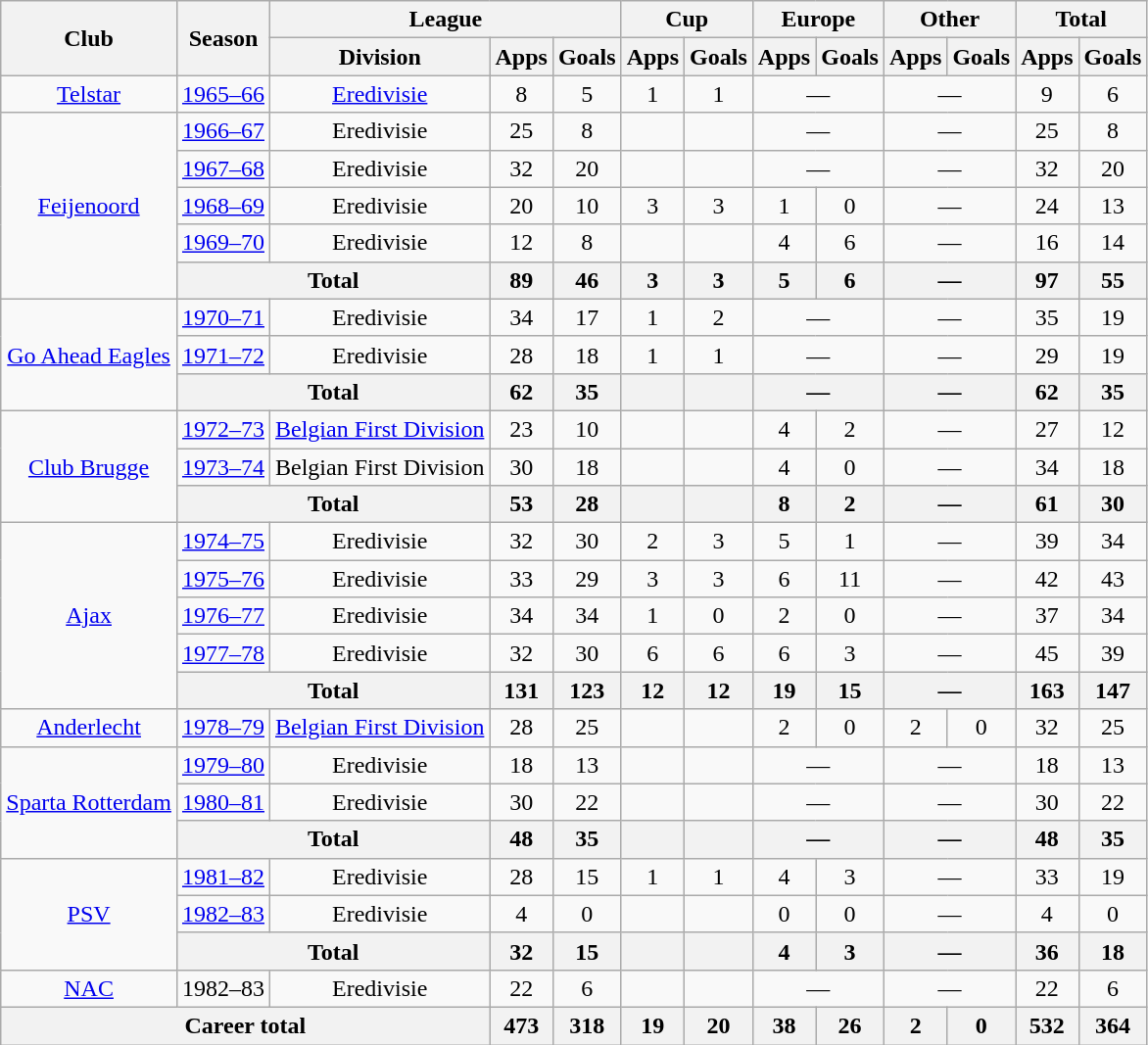<table class=wikitable style=text-align:center>
<tr>
<th rowspan=2>Club</th>
<th rowspan=2>Season</th>
<th colspan=3>League</th>
<th colspan=2>Cup</th>
<th colspan=2>Europe</th>
<th colspan=2>Other</th>
<th colspan=2>Total</th>
</tr>
<tr>
<th>Division</th>
<th>Apps</th>
<th>Goals</th>
<th>Apps</th>
<th>Goals</th>
<th>Apps</th>
<th>Goals</th>
<th>Apps</th>
<th>Goals</th>
<th>Apps</th>
<th>Goals</th>
</tr>
<tr>
<td><a href='#'>Telstar</a></td>
<td><a href='#'>1965–66</a></td>
<td><a href='#'>Eredivisie</a></td>
<td>8</td>
<td>5</td>
<td>1</td>
<td>1</td>
<td colspan=2>—</td>
<td colspan=2>—</td>
<td>9</td>
<td>6</td>
</tr>
<tr>
<td rowspan=5><a href='#'>Feijenoord</a></td>
<td><a href='#'>1966–67</a></td>
<td>Eredivisie</td>
<td>25</td>
<td>8</td>
<td></td>
<td></td>
<td colspan=2>—</td>
<td colspan=2>—</td>
<td>25</td>
<td>8</td>
</tr>
<tr>
<td><a href='#'>1967–68</a></td>
<td>Eredivisie</td>
<td>32</td>
<td>20</td>
<td></td>
<td></td>
<td colspan=2>—</td>
<td colspan=2>—</td>
<td>32</td>
<td>20</td>
</tr>
<tr>
<td><a href='#'>1968–69</a></td>
<td>Eredivisie</td>
<td>20</td>
<td>10</td>
<td>3</td>
<td>3</td>
<td>1</td>
<td>0</td>
<td colspan=2>—</td>
<td>24</td>
<td>13</td>
</tr>
<tr>
<td><a href='#'>1969–70</a></td>
<td>Eredivisie</td>
<td>12</td>
<td>8</td>
<td></td>
<td></td>
<td>4</td>
<td>6</td>
<td colspan=2>—</td>
<td>16</td>
<td>14</td>
</tr>
<tr>
<th colspan="2">Total</th>
<th>89</th>
<th>46</th>
<th>3</th>
<th>3</th>
<th>5</th>
<th>6</th>
<th colspan=2>—</th>
<th>97</th>
<th>55</th>
</tr>
<tr>
<td rowspan=3><a href='#'>Go Ahead Eagles</a></td>
<td><a href='#'>1970–71</a></td>
<td>Eredivisie</td>
<td>34</td>
<td>17</td>
<td>1</td>
<td>2</td>
<td colspan=2>—</td>
<td colspan=2>—</td>
<td>35</td>
<td>19</td>
</tr>
<tr>
<td><a href='#'>1971–72</a></td>
<td>Eredivisie</td>
<td>28</td>
<td>18</td>
<td>1</td>
<td>1</td>
<td colspan=2>—</td>
<td colspan=2>—</td>
<td>29</td>
<td>19</td>
</tr>
<tr>
<th colspan="2">Total</th>
<th>62</th>
<th>35</th>
<th></th>
<th></th>
<th colspan=2>—</th>
<th colspan=2>—</th>
<th>62</th>
<th>35</th>
</tr>
<tr>
<td rowspan=3><a href='#'>Club Brugge</a></td>
<td><a href='#'>1972–73</a></td>
<td><a href='#'>Belgian First Division</a></td>
<td>23</td>
<td>10</td>
<td></td>
<td></td>
<td>4</td>
<td>2</td>
<td colspan=2>—</td>
<td>27</td>
<td>12</td>
</tr>
<tr>
<td><a href='#'>1973–74</a></td>
<td>Belgian First Division</td>
<td>30</td>
<td>18</td>
<td></td>
<td></td>
<td>4</td>
<td>0</td>
<td colspan=2>—</td>
<td>34</td>
<td>18</td>
</tr>
<tr>
<th colspan="2">Total</th>
<th>53</th>
<th>28</th>
<th></th>
<th></th>
<th>8</th>
<th>2</th>
<th colspan=2>—</th>
<th>61</th>
<th>30</th>
</tr>
<tr>
<td rowspan=5><a href='#'>Ajax</a></td>
<td><a href='#'>1974–75</a></td>
<td>Eredivisie</td>
<td>32</td>
<td>30</td>
<td>2</td>
<td>3</td>
<td>5</td>
<td>1</td>
<td colspan=2>—</td>
<td>39</td>
<td>34</td>
</tr>
<tr>
<td><a href='#'>1975–76</a></td>
<td>Eredivisie</td>
<td>33</td>
<td>29</td>
<td>3</td>
<td>3</td>
<td>6</td>
<td>11</td>
<td colspan=2>—</td>
<td>42</td>
<td>43</td>
</tr>
<tr>
<td><a href='#'>1976–77</a></td>
<td>Eredivisie</td>
<td>34</td>
<td>34</td>
<td>1</td>
<td>0</td>
<td>2</td>
<td>0</td>
<td colspan=2>—</td>
<td>37</td>
<td>34</td>
</tr>
<tr>
<td><a href='#'>1977–78</a></td>
<td>Eredivisie</td>
<td>32</td>
<td>30</td>
<td>6</td>
<td>6</td>
<td>6</td>
<td>3</td>
<td colspan=2>—</td>
<td>45</td>
<td>39</td>
</tr>
<tr>
<th colspan="2">Total</th>
<th>131</th>
<th>123</th>
<th>12</th>
<th>12</th>
<th>19</th>
<th>15</th>
<th colspan=2>—</th>
<th>163</th>
<th>147</th>
</tr>
<tr>
<td><a href='#'>Anderlecht</a></td>
<td><a href='#'>1978–79</a></td>
<td><a href='#'>Belgian First Division</a></td>
<td>28</td>
<td>25</td>
<td></td>
<td></td>
<td>2</td>
<td>0</td>
<td>2</td>
<td>0</td>
<td>32</td>
<td>25</td>
</tr>
<tr>
<td rowspan=3><a href='#'>Sparta Rotterdam</a></td>
<td><a href='#'>1979–80</a></td>
<td>Eredivisie</td>
<td>18</td>
<td>13</td>
<td></td>
<td></td>
<td colspan=2>—</td>
<td colspan=2>—</td>
<td>18</td>
<td>13</td>
</tr>
<tr>
<td><a href='#'>1980–81</a></td>
<td>Eredivisie</td>
<td>30</td>
<td>22</td>
<td></td>
<td></td>
<td colspan=2>—</td>
<td colspan=2>—</td>
<td>30</td>
<td>22</td>
</tr>
<tr>
<th colspan="2">Total</th>
<th>48</th>
<th>35</th>
<th></th>
<th></th>
<th colspan=2>—</th>
<th colspan=2>—</th>
<th>48</th>
<th>35</th>
</tr>
<tr>
<td rowspan=3><a href='#'>PSV</a></td>
<td><a href='#'>1981–82</a></td>
<td>Eredivisie</td>
<td>28</td>
<td>15</td>
<td>1</td>
<td>1</td>
<td>4</td>
<td>3</td>
<td colspan=2>—</td>
<td>33</td>
<td>19</td>
</tr>
<tr>
<td><a href='#'>1982–83</a></td>
<td>Eredivisie</td>
<td>4</td>
<td>0</td>
<td></td>
<td></td>
<td>0</td>
<td>0</td>
<td colspan=2>—</td>
<td>4</td>
<td>0</td>
</tr>
<tr>
<th colspan="2">Total</th>
<th>32</th>
<th>15</th>
<th></th>
<th></th>
<th>4</th>
<th>3</th>
<th colspan=2>—</th>
<th>36</th>
<th>18</th>
</tr>
<tr>
<td><a href='#'>NAC</a></td>
<td>1982–83</td>
<td>Eredivisie</td>
<td>22</td>
<td>6</td>
<td></td>
<td></td>
<td colspan=2>—</td>
<td colspan=2>—</td>
<td>22</td>
<td>6</td>
</tr>
<tr>
<th colspan=3>Career total</th>
<th>473</th>
<th>318</th>
<th>19</th>
<th>20</th>
<th>38</th>
<th>26</th>
<th>2</th>
<th>0</th>
<th>532</th>
<th>364</th>
</tr>
</table>
